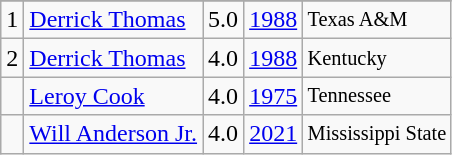<table class="wikitable">
<tr>
</tr>
<tr>
<td>1</td>
<td><a href='#'>Derrick Thomas</a></td>
<td>5.0</td>
<td><a href='#'>1988</a></td>
<td style="font-size:85%;">Texas A&M</td>
</tr>
<tr>
<td>2</td>
<td><a href='#'>Derrick Thomas</a></td>
<td>4.0</td>
<td><a href='#'>1988</a></td>
<td style="font-size:85%;">Kentucky</td>
</tr>
<tr>
<td></td>
<td><a href='#'>Leroy Cook</a></td>
<td>4.0</td>
<td><a href='#'>1975</a></td>
<td style="font-size:85%;">Tennessee</td>
</tr>
<tr>
<td></td>
<td><a href='#'>Will Anderson Jr.</a></td>
<td>4.0</td>
<td><a href='#'>2021</a></td>
<td style="font-size:85%;">Mississippi State</td>
</tr>
</table>
